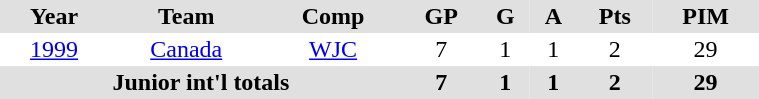<table BORDER="0" CELLPADDING="2" CELLSPACING="0" width=40%>
<tr ALIGN="center" bgcolor="#e0e0e0">
<th>Year</th>
<th>Team</th>
<th>Comp</th>
<th>GP</th>
<th>G</th>
<th>A</th>
<th>Pts</th>
<th>PIM</th>
</tr>
<tr ALIGN="center">
<td><a href='#'>1999</a></td>
<td><a href='#'>Canada</a></td>
<td><a href='#'>WJC</a></td>
<td>7</td>
<td>1</td>
<td>1</td>
<td>2</td>
<td>29</td>
</tr>
<tr bgcolor="#e0e0e0">
<th colspan="3">Junior int'l totals</th>
<th>7</th>
<th>1</th>
<th>1</th>
<th>2</th>
<th>29</th>
</tr>
</table>
